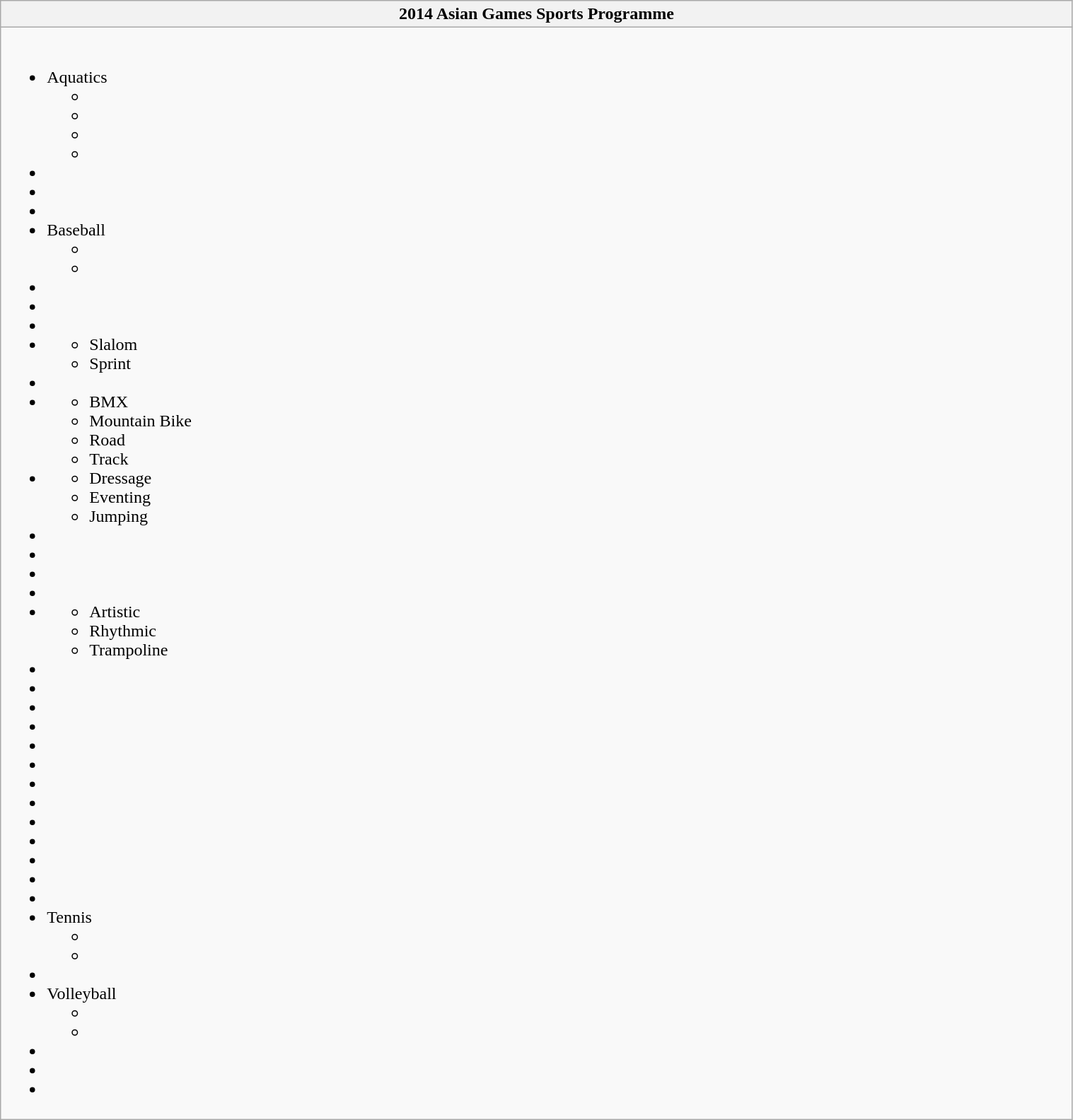<table class="wikitable" width=80%>
<tr>
<th>2014 Asian Games Sports Programme</th>
</tr>
<tr>
<td><br><ul><li>Aquatics<ul><li></li><li></li><li></li><li></li></ul></li><li></li><li></li><li></li><li>Baseball<ul><li></li><li></li></ul></li><li></li><li></li><li></li><li><ul><li>Slalom</li><li>Sprint</li></ul></li><li></li><li><ul><li>BMX</li><li>Mountain Bike</li><li>Road</li><li>Track</li></ul></li><li><ul><li>Dressage</li><li>Eventing</li><li>Jumping</li></ul></li><li></li><li></li><li></li><li></li><li><ul><li>Artistic</li><li>Rhythmic</li><li>Trampoline</li></ul></li><li></li><li></li><li></li><li></li><li></li><li></li><li></li><li></li><li></li><li></li><li></li><li></li><li></li><li>Tennis<ul><li></li><li></li></ul></li><li></li><li>Volleyball<ul><li></li><li></li></ul></li><li></li><li></li><li></li></ul></td>
</tr>
</table>
